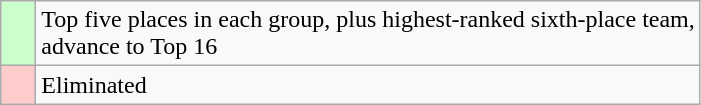<table class="wikitable">
<tr>
<td style="background: #ccffcc;">    </td>
<td>Top five places in each group, plus highest-ranked sixth-place team,<br>advance to Top 16</td>
</tr>
<tr>
<td style="background: #ffcccc;">    </td>
<td>Eliminated</td>
</tr>
</table>
